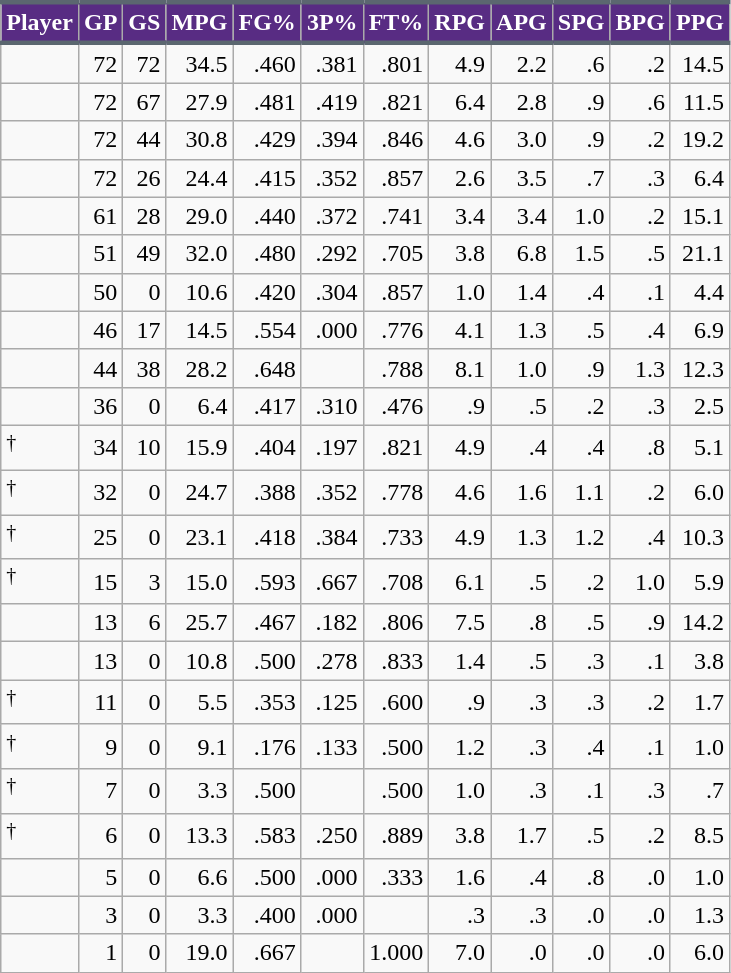<table class="wikitable sortable" style="text-align:right;">
<tr>
<th style="background:#582C83; color:#FFFFFF; border-top:#5B6770 3px solid; border-bottom:#5B6770 3px solid;">Player</th>
<th style="background:#582C83; color:#FFFFFF; border-top:#5B6770 3px solid; border-bottom:#5B6770 3px solid;">GP</th>
<th style="background:#582C83; color:#FFFFFF; border-top:#5B6770 3px solid; border-bottom:#5B6770 3px solid;">GS</th>
<th style="background:#582C83; color:#FFFFFF; border-top:#5B6770 3px solid; border-bottom:#5B6770 3px solid;">MPG</th>
<th style="background:#582C83; color:#FFFFFF; border-top:#5B6770 3px solid; border-bottom:#5B6770 3px solid;">FG%</th>
<th style="background:#582C83; color:#FFFFFF; border-top:#5B6770 3px solid; border-bottom:#5B6770 3px solid;">3P%</th>
<th style="background:#582C83; color:#FFFFFF; border-top:#5B6770 3px solid; border-bottom:#5B6770 3px solid;">FT%</th>
<th style="background:#582C83; color:#FFFFFF; border-top:#5B6770 3px solid; border-bottom:#5B6770 3px solid;">RPG</th>
<th style="background:#582C83; color:#FFFFFF; border-top:#5B6770 3px solid; border-bottom:#5B6770 3px solid;">APG</th>
<th style="background:#582C83; color:#FFFFFF; border-top:#5B6770 3px solid; border-bottom:#5B6770 3px solid;">SPG</th>
<th style="background:#582C83; color:#FFFFFF; border-top:#5B6770 3px solid; border-bottom:#5B6770 3px solid;">BPG</th>
<th style="background:#582C83; color:#FFFFFF; border-top:#5B6770 3px solid; border-bottom:#5B6770 3px solid;">PPG</th>
</tr>
<tr>
<td style="text-align:left;"></td>
<td>72</td>
<td>72</td>
<td>34.5</td>
<td>.460</td>
<td>.381</td>
<td>.801</td>
<td>4.9</td>
<td>2.2</td>
<td>.6</td>
<td>.2</td>
<td>14.5</td>
</tr>
<tr>
<td style="text-align:left;"></td>
<td>72</td>
<td>67</td>
<td>27.9</td>
<td>.481</td>
<td>.419</td>
<td>.821</td>
<td>6.4</td>
<td>2.8</td>
<td>.9</td>
<td>.6</td>
<td>11.5</td>
</tr>
<tr>
<td style="text-align:left;"></td>
<td>72</td>
<td>44</td>
<td>30.8</td>
<td>.429</td>
<td>.394</td>
<td>.846</td>
<td>4.6</td>
<td>3.0</td>
<td>.9</td>
<td>.2</td>
<td>19.2</td>
</tr>
<tr>
<td style="text-align:left;"></td>
<td>72</td>
<td>26</td>
<td>24.4</td>
<td>.415</td>
<td>.352</td>
<td>.857</td>
<td>2.6</td>
<td>3.5</td>
<td>.7</td>
<td>.3</td>
<td>6.4</td>
</tr>
<tr>
<td style="text-align:left;"></td>
<td>61</td>
<td>28</td>
<td>29.0</td>
<td>.440</td>
<td>.372</td>
<td>.741</td>
<td>3.4</td>
<td>3.4</td>
<td>1.0</td>
<td>.2</td>
<td>15.1</td>
</tr>
<tr>
<td style="text-align:left;"></td>
<td>51</td>
<td>49</td>
<td>32.0</td>
<td>.480</td>
<td>.292</td>
<td>.705</td>
<td>3.8</td>
<td>6.8</td>
<td>1.5</td>
<td>.5</td>
<td>21.1</td>
</tr>
<tr>
<td style="text-align:left;"></td>
<td>50</td>
<td>0</td>
<td>10.6</td>
<td>.420</td>
<td>.304</td>
<td>.857</td>
<td>1.0</td>
<td>1.4</td>
<td>.4</td>
<td>.1</td>
<td>4.4</td>
</tr>
<tr>
<td style="text-align:left;"></td>
<td>46</td>
<td>17</td>
<td>14.5</td>
<td>.554</td>
<td>.000</td>
<td>.776</td>
<td>4.1</td>
<td>1.3</td>
<td>.5</td>
<td>.4</td>
<td>6.9</td>
</tr>
<tr>
<td style="text-align:left;"></td>
<td>44</td>
<td>38</td>
<td>28.2</td>
<td>.648</td>
<td></td>
<td>.788</td>
<td>8.1</td>
<td>1.0</td>
<td>.9</td>
<td>1.3</td>
<td>12.3</td>
</tr>
<tr>
<td style="text-align:left;"></td>
<td>36</td>
<td>0</td>
<td>6.4</td>
<td>.417</td>
<td>.310</td>
<td>.476</td>
<td>.9</td>
<td>.5</td>
<td>.2</td>
<td>.3</td>
<td>2.5</td>
</tr>
<tr>
<td style="text-align:left;"><sup>†</sup></td>
<td>34</td>
<td>10</td>
<td>15.9</td>
<td>.404</td>
<td>.197</td>
<td>.821</td>
<td>4.9</td>
<td>.4</td>
<td>.4</td>
<td>.8</td>
<td>5.1</td>
</tr>
<tr>
<td style="text-align:left;"><sup>†</sup></td>
<td>32</td>
<td>0</td>
<td>24.7</td>
<td>.388</td>
<td>.352</td>
<td>.778</td>
<td>4.6</td>
<td>1.6</td>
<td>1.1</td>
<td>.2</td>
<td>6.0</td>
</tr>
<tr>
<td style="text-align:left;"><sup>†</sup></td>
<td>25</td>
<td>0</td>
<td>23.1</td>
<td>.418</td>
<td>.384</td>
<td>.733</td>
<td>4.9</td>
<td>1.3</td>
<td>1.2</td>
<td>.4</td>
<td>10.3</td>
</tr>
<tr>
<td style="text-align:left;"><sup>†</sup></td>
<td>15</td>
<td>3</td>
<td>15.0</td>
<td>.593</td>
<td>.667</td>
<td>.708</td>
<td>6.1</td>
<td>.5</td>
<td>.2</td>
<td>1.0</td>
<td>5.9</td>
</tr>
<tr>
<td style="text-align:left;"></td>
<td>13</td>
<td>6</td>
<td>25.7</td>
<td>.467</td>
<td>.182</td>
<td>.806</td>
<td>7.5</td>
<td>.8</td>
<td>.5</td>
<td>.9</td>
<td>14.2</td>
</tr>
<tr>
<td style="text-align:left;"></td>
<td>13</td>
<td>0</td>
<td>10.8</td>
<td>.500</td>
<td>.278</td>
<td>.833</td>
<td>1.4</td>
<td>.5</td>
<td>.3</td>
<td>.1</td>
<td>3.8</td>
</tr>
<tr>
<td style="text-align:left;"><sup>†</sup></td>
<td>11</td>
<td>0</td>
<td>5.5</td>
<td>.353</td>
<td>.125</td>
<td>.600</td>
<td>.9</td>
<td>.3</td>
<td>.3</td>
<td>.2</td>
<td>1.7</td>
</tr>
<tr>
<td style="text-align:left;"><sup>†</sup></td>
<td>9</td>
<td>0</td>
<td>9.1</td>
<td>.176</td>
<td>.133</td>
<td>.500</td>
<td>1.2</td>
<td>.3</td>
<td>.4</td>
<td>.1</td>
<td>1.0</td>
</tr>
<tr>
<td style="text-align:left;"><sup>†</sup></td>
<td>7</td>
<td>0</td>
<td>3.3</td>
<td>.500</td>
<td></td>
<td>.500</td>
<td>1.0</td>
<td>.3</td>
<td>.1</td>
<td>.3</td>
<td>.7</td>
</tr>
<tr>
<td style="text-align:left;"><sup>†</sup></td>
<td>6</td>
<td>0</td>
<td>13.3</td>
<td>.583</td>
<td>.250</td>
<td>.889</td>
<td>3.8</td>
<td>1.7</td>
<td>.5</td>
<td>.2</td>
<td>8.5</td>
</tr>
<tr>
<td style="text-align:left;"></td>
<td>5</td>
<td>0</td>
<td>6.6</td>
<td>.500</td>
<td>.000</td>
<td>.333</td>
<td>1.6</td>
<td>.4</td>
<td>.8</td>
<td>.0</td>
<td>1.0</td>
</tr>
<tr>
<td style="text-align:left;"></td>
<td>3</td>
<td>0</td>
<td>3.3</td>
<td>.400</td>
<td>.000</td>
<td></td>
<td>.3</td>
<td>.3</td>
<td>.0</td>
<td>.0</td>
<td>1.3</td>
</tr>
<tr>
<td style="text-align:left;"></td>
<td>1</td>
<td>0</td>
<td>19.0</td>
<td>.667</td>
<td></td>
<td>1.000</td>
<td>7.0</td>
<td>.0</td>
<td>.0</td>
<td>.0</td>
<td>6.0</td>
</tr>
</table>
